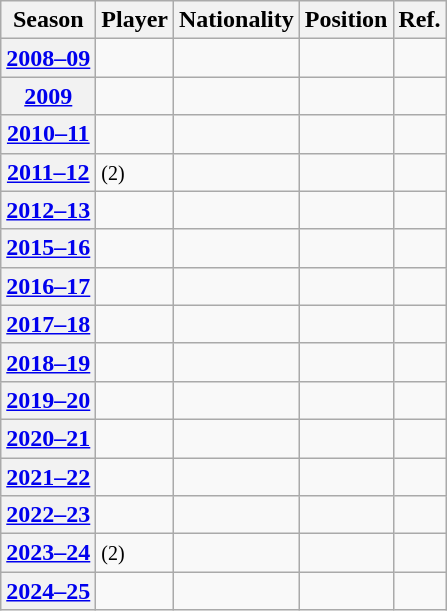<table class="wikitable plainrowheaders sortable">
<tr>
<th scope="col">Season</th>
<th scope="col">Player</th>
<th scope="col">Nationality</th>
<th scope="col">Position</th>
<th scope="col">Ref.</th>
</tr>
<tr>
<th scope="row" style="text-align:center;"><a href='#'>2008–09</a></th>
<td></td>
<td></td>
<td></td>
<td></td>
</tr>
<tr>
<th scope="row" style="text-align:center;"><a href='#'>2009</a></th>
<td></td>
<td></td>
<td></td>
<td></td>
</tr>
<tr>
<th scope="row" style="text-align:center;"><a href='#'>2010–11</a></th>
<td></td>
<td></td>
<td></td>
<td></td>
</tr>
<tr>
<th scope="row" style="text-align:center;"><a href='#'>2011–12</a></th>
<td> <small>(2)</small></td>
<td></td>
<td></td>
<td></td>
</tr>
<tr>
<th scope="row" style="text-align:center;"><a href='#'>2012–13</a></th>
<td></td>
<td></td>
<td></td>
<td></td>
</tr>
<tr>
<th scope="row" style="text-align:center;"><a href='#'>2015–16</a></th>
<td></td>
<td></td>
<td></td>
<td></td>
</tr>
<tr>
<th scope="row" style="text-align:center;"><a href='#'>2016–17</a></th>
<td></td>
<td></td>
<td></td>
<td></td>
</tr>
<tr>
<th scope="row" style="text-align:center;"><a href='#'>2017–18</a></th>
<td></td>
<td></td>
<td></td>
<td></td>
</tr>
<tr>
<th scope="row" style="text-align:center;"><a href='#'>2018–19</a></th>
<td></td>
<td></td>
<td></td>
<td></td>
</tr>
<tr>
<th scope="row" style="text-align:center;"><a href='#'>2019–20</a></th>
<td></td>
<td></td>
<td></td>
<td></td>
</tr>
<tr>
<th scope="row" style="text-align:center;"><a href='#'>2020–21</a></th>
<td></td>
<td></td>
<td></td>
<td></td>
</tr>
<tr>
<th scope="row" style="text-align:center;"><a href='#'>2021–22</a></th>
<td></td>
<td></td>
<td></td>
<td></td>
</tr>
<tr>
<th scope="row" style="text-align:center;"><a href='#'>2022–23</a></th>
<td><strong></strong></td>
<td></td>
<td></td>
<td></td>
</tr>
<tr>
<th scope="row" style="text-align:center;"><a href='#'>2023–24</a></th>
<td><strong></strong> <small>(2)</small></td>
<td></td>
<td></td>
<td></td>
</tr>
<tr>
<th scope="row" style="text-align:center;"><a href='#'>2024–25</a></th>
<td></td>
<td></td>
<td></td>
<td></td>
</tr>
</table>
